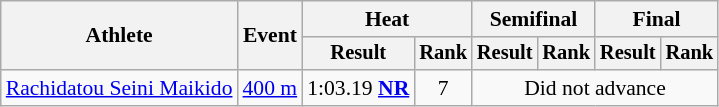<table class=wikitable style="font-size:90%">
<tr>
<th rowspan="2">Athlete</th>
<th rowspan="2">Event</th>
<th colspan="2">Heat</th>
<th colspan="2">Semifinal</th>
<th colspan="2">Final</th>
</tr>
<tr style="font-size:95%">
<th>Result</th>
<th>Rank</th>
<th>Result</th>
<th>Rank</th>
<th>Result</th>
<th>Rank</th>
</tr>
<tr align=center>
<td align=left><a href='#'>Rachidatou Seini Maikido</a></td>
<td align=left><a href='#'>400 m</a></td>
<td>1:03.19 <strong><a href='#'>NR</a></strong></td>
<td>7</td>
<td colspan=4>Did not advance</td>
</tr>
</table>
